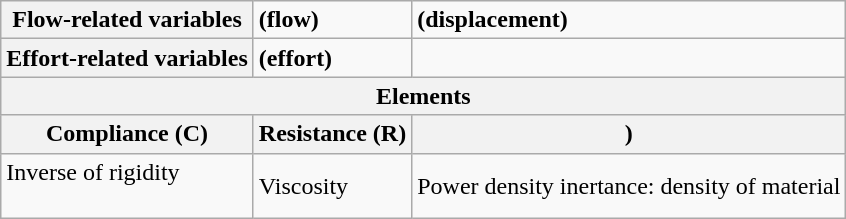<table class="wikitable">
<tr>
<th>Flow-related variables</th>
<td> <strong>(flow)</strong></td>
<td> <strong>(displacement)</strong></td>
</tr>
<tr>
<th>Effort-related variables</th>
<td> <strong>(effort)</strong></td>
<td></td>
</tr>
<tr>
<th colspan="3">Elements</th>
</tr>
<tr>
<th>Compliance (C)</th>
<th>Resistance (R)</th>
<th>)</th>
</tr>
<tr>
<td>Inverse of rigidity<br><strong></strong><br></td>
<td>Viscosity<br><strong></strong></td>
<td>Power density inertance: density of material<br></td>
</tr>
</table>
